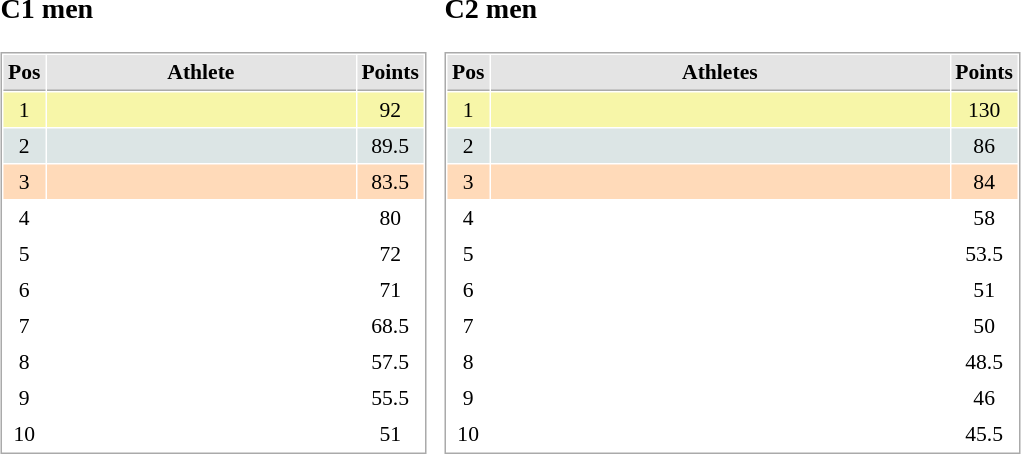<table border="0" cellspacing="10">
<tr>
<td><br><h3>C1 men</h3><table cellspacing="1" cellpadding="3" style="border:1px solid #AAAAAA;font-size:90%">
<tr bgcolor="#E4E4E4">
<th style="border-bottom:1px solid #AAAAAA" width=10>Pos</th>
<th style="border-bottom:1px solid #AAAAAA" width=200>Athlete</th>
<th style="border-bottom:1px solid #AAAAAA" width=20>Points</th>
</tr>
<tr align="center"  bgcolor="#F7F6A8">
<td>1</td>
<td align="left"></td>
<td>92</td>
</tr>
<tr align="center"  bgcolor="#DCE5E5">
<td>2</td>
<td align="left"></td>
<td>89.5</td>
</tr>
<tr align="center" bgcolor="#FFDAB9">
<td>3</td>
<td align="left"></td>
<td>83.5</td>
</tr>
<tr align="center">
<td>4</td>
<td align="left"></td>
<td>80</td>
</tr>
<tr align="center">
<td>5</td>
<td align="left"></td>
<td>72</td>
</tr>
<tr align="center">
<td>6</td>
<td align="left"></td>
<td>71</td>
</tr>
<tr align="center">
<td>7</td>
<td align="left"></td>
<td>68.5</td>
</tr>
<tr align="center">
<td>8</td>
<td align="left"></td>
<td>57.5</td>
</tr>
<tr align="center">
<td>9</td>
<td align="left"></td>
<td>55.5</td>
</tr>
<tr align="center">
<td>10</td>
<td align="left"></td>
<td>51</td>
</tr>
</table>
</td>
<td><br><h3>C2 men</h3><table cellspacing="1" cellpadding="3" style="border:1px solid #AAAAAA;font-size:90%">
<tr bgcolor="#E4E4E4">
<th style="border-bottom:1px solid #AAAAAA" width=10>Pos</th>
<th style="border-bottom:1px solid #AAAAAA" width=300>Athletes</th>
<th style="border-bottom:1px solid #AAAAAA" width=20>Points</th>
</tr>
<tr align="center"  bgcolor="#F7F6A8">
<td>1</td>
<td align="left"></td>
<td>130</td>
</tr>
<tr align="center"  bgcolor="#DCE5E5">
<td>2</td>
<td align="left"></td>
<td>86</td>
</tr>
<tr align="center" bgcolor="#FFDAB9">
<td>3</td>
<td align="left"></td>
<td>84</td>
</tr>
<tr align="center">
<td>4</td>
<td align="left"></td>
<td>58</td>
</tr>
<tr align="center">
<td>5</td>
<td align="left"></td>
<td>53.5</td>
</tr>
<tr align="center">
<td>6</td>
<td align="left"></td>
<td>51</td>
</tr>
<tr align="center">
<td>7</td>
<td align="left"></td>
<td>50</td>
</tr>
<tr align="center">
<td>8</td>
<td align="left"></td>
<td>48.5</td>
</tr>
<tr align="center">
<td>9</td>
<td align="left"></td>
<td>46</td>
</tr>
<tr align="center">
<td>10</td>
<td align="left"></td>
<td>45.5</td>
</tr>
</table>
</td>
</tr>
</table>
